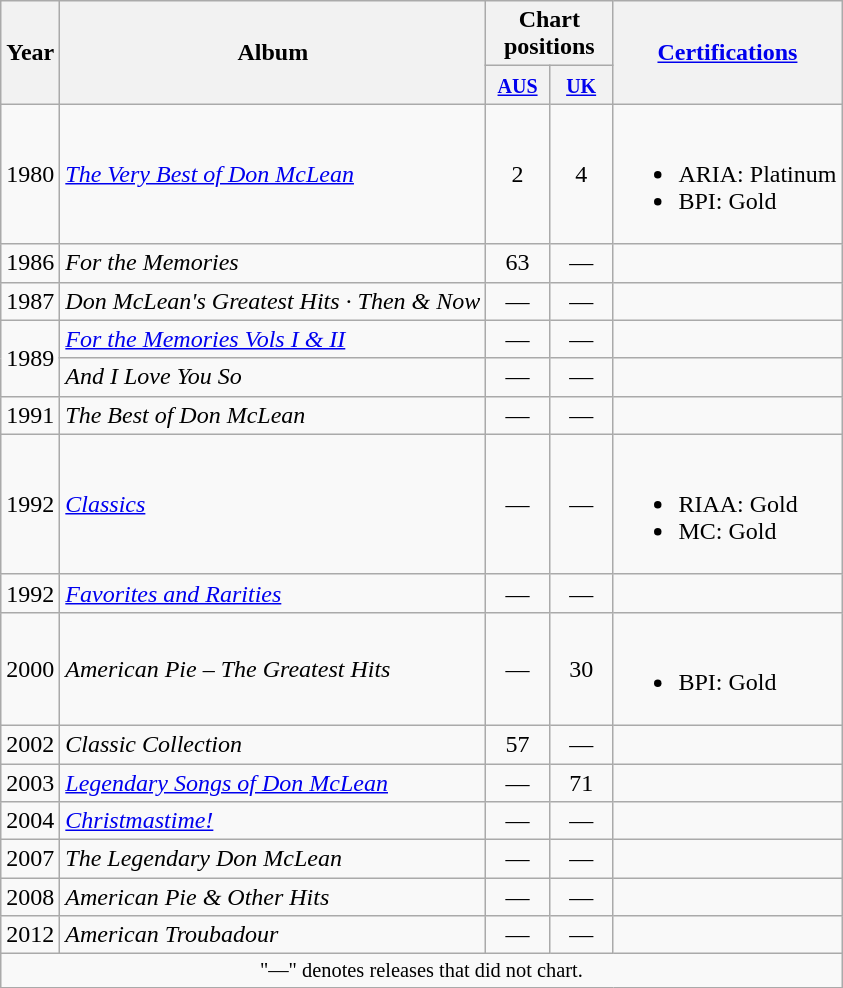<table class="wikitable">
<tr>
<th scope="col" rowspan="2">Year</th>
<th scope="col" rowspan="2">Album</th>
<th scope="col" colspan="2">Chart positions</th>
<th scope="col" rowspan="2"><a href='#'>Certifications</a></th>
</tr>
<tr>
<th scope="col" style="width:35px;"><small><a href='#'>AUS</a></small><br></th>
<th scope="col" style="width:35px;"><small><a href='#'>UK</a></small><br></th>
</tr>
<tr>
<td>1980</td>
<td><em><a href='#'>The Very Best of Don McLean</a></em></td>
<td style="text-align:center;">2</td>
<td style="text-align:center;">4</td>
<td><br><ul><li>ARIA: Platinum</li><li>BPI: Gold</li></ul></td>
</tr>
<tr>
<td>1986</td>
<td><em>For the Memories</em></td>
<td style="text-align:center;">63</td>
<td style="text-align:center;">—</td>
<td></td>
</tr>
<tr>
<td>1987</td>
<td><em>Don McLean's Greatest Hits · Then & Now</em></td>
<td style="text-align:center;">—</td>
<td style="text-align:center;">—</td>
<td></td>
</tr>
<tr>
<td rowspan="2">1989</td>
<td><em><a href='#'>For the Memories Vols I & II</a></em></td>
<td style="text-align:center;">—</td>
<td style="text-align:center;">—</td>
<td></td>
</tr>
<tr>
<td><em>And I Love You So</em></td>
<td style="text-align:center;">—</td>
<td style="text-align:center;">—</td>
<td></td>
</tr>
<tr>
<td>1991</td>
<td><em>The Best of Don McLean</em></td>
<td style="text-align:center;">—</td>
<td style="text-align:center;">—</td>
<td></td>
</tr>
<tr>
<td>1992</td>
<td><em><a href='#'>Classics</a></em></td>
<td style="text-align:center;">—</td>
<td style="text-align:center;">—</td>
<td><br><ul><li>RIAA: Gold</li><li>MC: Gold</li></ul></td>
</tr>
<tr>
<td>1992</td>
<td><em><a href='#'>Favorites and Rarities</a></em></td>
<td style="text-align:center;">—</td>
<td style="text-align:center;">—</td>
<td></td>
</tr>
<tr>
<td>2000</td>
<td><em>American Pie – The Greatest Hits</em></td>
<td style="text-align:center;">—</td>
<td style="text-align:center;">30</td>
<td><br><ul><li>BPI: Gold</li></ul></td>
</tr>
<tr>
<td>2002</td>
<td><em>Classic Collection</em></td>
<td style="text-align:center;">57</td>
<td style="text-align:center;">—</td>
<td></td>
</tr>
<tr>
<td>2003</td>
<td><em><a href='#'>Legendary Songs of Don McLean</a></em></td>
<td style="text-align:center;">—</td>
<td style="text-align:center;">71</td>
<td></td>
</tr>
<tr>
<td>2004</td>
<td><em><a href='#'>Christmastime!</a></em></td>
<td style="text-align:center;">—</td>
<td style="text-align:center;">—</td>
<td></td>
</tr>
<tr>
<td>2007</td>
<td><em>The Legendary Don McLean</em></td>
<td style="text-align:center;">—</td>
<td style="text-align:center;">—</td>
<td></td>
</tr>
<tr>
<td>2008</td>
<td><em>American Pie & Other Hits</em></td>
<td style="text-align:center;">—</td>
<td style="text-align:center;">—</td>
<td></td>
</tr>
<tr>
<td>2012</td>
<td><em>American Troubadour</em></td>
<td style="text-align:center;">—</td>
<td style="text-align:center;">—</td>
<td></td>
</tr>
<tr>
<td colspan="7" style="text-align:center; font-size:85%">"—" denotes releases that did not chart.</td>
</tr>
</table>
